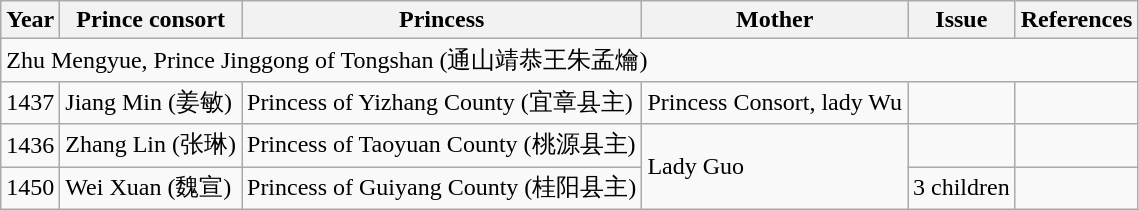<table class="wikitable">
<tr>
<th>Year</th>
<th>Prince consort</th>
<th>Princess</th>
<th>Mother</th>
<th>Issue</th>
<th>References</th>
</tr>
<tr>
<td colspan="6">Zhu Mengyue, Prince Jinggong of Tongshan (通山靖恭王朱孟爚)</td>
</tr>
<tr>
<td>1437</td>
<td>Jiang Min (姜敏)</td>
<td>Princess of Yizhang County (宜章县主)</td>
<td>Princess Consort, lady Wu</td>
<td></td>
<td></td>
</tr>
<tr>
<td>1436</td>
<td>Zhang Lin (张琳)</td>
<td>Princess of Taoyuan County (桃源县主)</td>
<td rowspan="2">Lady Guo</td>
<td></td>
<td></td>
</tr>
<tr>
<td>1450</td>
<td>Wei Xuan (魏宣)</td>
<td>Princess of Guiyang County (桂阳县主)</td>
<td>3 children</td>
<td></td>
</tr>
</table>
